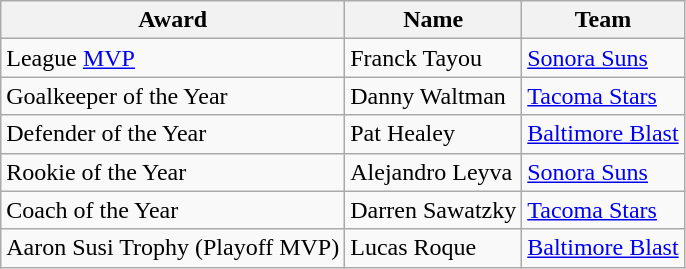<table class="wikitable">
<tr>
<th>Award</th>
<th>Name</th>
<th>Team</th>
</tr>
<tr>
<td>League <a href='#'>MVP</a></td>
<td>Franck Tayou</td>
<td><a href='#'>Sonora Suns</a></td>
</tr>
<tr>
<td>Goalkeeper of the Year</td>
<td>Danny Waltman</td>
<td><a href='#'>Tacoma Stars</a></td>
</tr>
<tr>
<td>Defender of the Year</td>
<td>Pat Healey</td>
<td><a href='#'>Baltimore Blast</a></td>
</tr>
<tr>
<td>Rookie of the Year</td>
<td>Alejandro Leyva</td>
<td><a href='#'>Sonora Suns</a></td>
</tr>
<tr>
<td>Coach of the Year</td>
<td>Darren Sawatzky</td>
<td><a href='#'>Tacoma Stars</a></td>
</tr>
<tr>
<td>Aaron Susi Trophy (Playoff MVP)</td>
<td>Lucas Roque</td>
<td><a href='#'>Baltimore Blast</a></td>
</tr>
</table>
